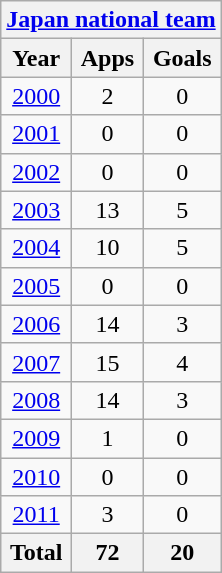<table class="wikitable" style="text-align:center">
<tr>
<th colspan=3><a href='#'>Japan national team</a></th>
</tr>
<tr>
<th>Year</th>
<th>Apps</th>
<th>Goals</th>
</tr>
<tr>
<td><a href='#'>2000</a></td>
<td>2</td>
<td>0</td>
</tr>
<tr>
<td><a href='#'>2001</a></td>
<td>0</td>
<td>0</td>
</tr>
<tr>
<td><a href='#'>2002</a></td>
<td>0</td>
<td>0</td>
</tr>
<tr>
<td><a href='#'>2003</a></td>
<td>13</td>
<td>5</td>
</tr>
<tr>
<td><a href='#'>2004</a></td>
<td>10</td>
<td>5</td>
</tr>
<tr>
<td><a href='#'>2005</a></td>
<td>0</td>
<td>0</td>
</tr>
<tr>
<td><a href='#'>2006</a></td>
<td>14</td>
<td>3</td>
</tr>
<tr>
<td><a href='#'>2007</a></td>
<td>15</td>
<td>4</td>
</tr>
<tr>
<td><a href='#'>2008</a></td>
<td>14</td>
<td>3</td>
</tr>
<tr>
<td><a href='#'>2009</a></td>
<td>1</td>
<td>0</td>
</tr>
<tr>
<td><a href='#'>2010</a></td>
<td>0</td>
<td>0</td>
</tr>
<tr>
<td><a href='#'>2011</a></td>
<td>3</td>
<td>0</td>
</tr>
<tr>
<th>Total</th>
<th>72</th>
<th>20</th>
</tr>
</table>
